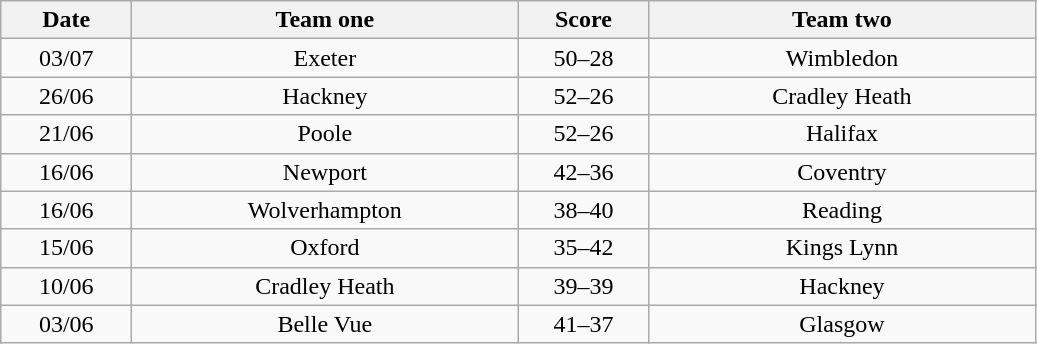<table class="wikitable" style="text-align: center">
<tr>
<th width=80>Date</th>
<th width=250>Team one</th>
<th width=80>Score</th>
<th width=250>Team two</th>
</tr>
<tr>
<td>03/07</td>
<td>Exeter</td>
<td>50–28</td>
<td>Wimbledon</td>
</tr>
<tr>
<td>26/06</td>
<td>Hackney</td>
<td>52–26</td>
<td>Cradley Heath</td>
</tr>
<tr>
<td>21/06</td>
<td>Poole</td>
<td>52–26</td>
<td>Halifax</td>
</tr>
<tr>
<td>16/06</td>
<td>Newport</td>
<td>42–36</td>
<td>Coventry</td>
</tr>
<tr>
<td>16/06</td>
<td>Wolverhampton</td>
<td>38–40</td>
<td>Reading</td>
</tr>
<tr>
<td>15/06</td>
<td>Oxford</td>
<td>35–42</td>
<td>Kings Lynn</td>
</tr>
<tr>
<td>10/06</td>
<td>Cradley Heath</td>
<td>39–39</td>
<td>Hackney</td>
</tr>
<tr>
<td>03/06</td>
<td>Belle Vue</td>
<td>41–37</td>
<td>Glasgow</td>
</tr>
</table>
